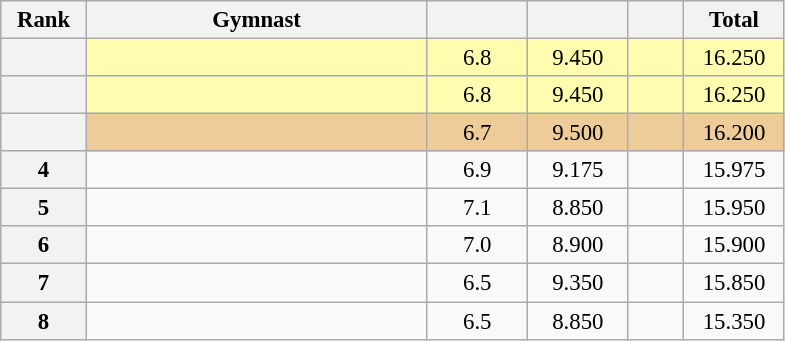<table class="wikitable sortable" style="text-align:center; font-size:95%">
<tr>
<th scope="col" style="width:50px;">Rank</th>
<th scope="col" style="width:220px;">Gymnast</th>
<th scope="col" style="width:60px;"></th>
<th scope="col" style="width:60px;"></th>
<th scope="col" style="width:30px;"></th>
<th scope="col" style="width:60px;">Total</th>
</tr>
<tr style="background:#fffcaf;">
<th scope=row style="text-align:center"></th>
<td style="text-align:left;"></td>
<td>6.8</td>
<td>9.450</td>
<td></td>
<td>16.250</td>
</tr>
<tr style="background:#fffcaf;">
<th scope=row style="text-align:center"></th>
<td style="text-align:left;"></td>
<td>6.8</td>
<td>9.450</td>
<td></td>
<td>16.250</td>
</tr>
<tr style="background:#ec9;">
<th scope=row style="text-align:center"></th>
<td style="text-align:left;"></td>
<td>6.7</td>
<td>9.500</td>
<td></td>
<td>16.200</td>
</tr>
<tr>
<th scope=row style="text-align:center">4</th>
<td style="text-align:left;"></td>
<td>6.9</td>
<td>9.175</td>
<td></td>
<td>15.975</td>
</tr>
<tr>
<th scope=row style="text-align:center">5</th>
<td style="text-align:left;"></td>
<td>7.1</td>
<td>8.850</td>
<td></td>
<td>15.950</td>
</tr>
<tr>
<th scope=row style="text-align:center">6</th>
<td style="text-align:left;"></td>
<td>7.0</td>
<td>8.900</td>
<td></td>
<td>15.900</td>
</tr>
<tr>
<th scope=row style="text-align:center">7</th>
<td style="text-align:left;"></td>
<td>6.5</td>
<td>9.350</td>
<td></td>
<td>15.850</td>
</tr>
<tr>
<th scope=row style="text-align:center">8</th>
<td style="text-align:left;"></td>
<td>6.5</td>
<td>8.850</td>
<td></td>
<td>15.350</td>
</tr>
</table>
